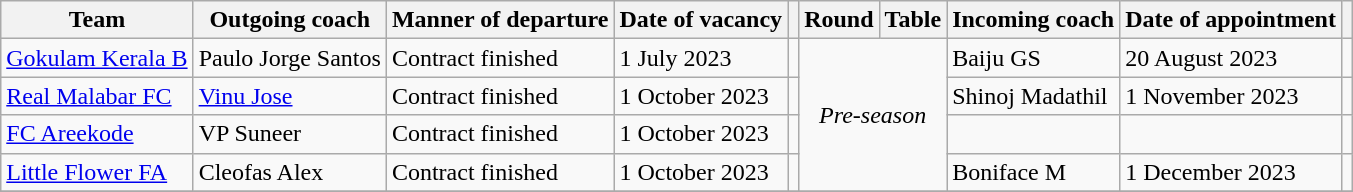<table class="wikitable sortable" style="text-align: left; font-size">
<tr>
<th scope=col>Team</th>
<th scope=col>Outgoing coach</th>
<th scope=col>Manner of departure</th>
<th scope=col>Date of vacancy</th>
<th scope=col class=unsortable></th>
<th scope=col>Round</th>
<th scope=col>Table</th>
<th scope=col>Incoming coach</th>
<th scope=col>Date of appointment</th>
<th scope=col class=unsortable></th>
</tr>
<tr>
<td><a href='#'>Gokulam Kerala B</a></td>
<td> Paulo Jorge Santos</td>
<td>Contract finished</td>
<td>1 July 2023</td>
<td></td>
<td rowspan="4" align="center" colspan="2"><em>Pre-season</em></td>
<td> Baiju GS</td>
<td>20 August 2023</td>
<td></td>
</tr>
<tr>
<td><a href='#'>Real Malabar FC</a></td>
<td> <a href='#'>Vinu Jose</a></td>
<td>Contract finished</td>
<td>1 October 2023</td>
<td></td>
<td> Shinoj Madathil</td>
<td>1 November 2023</td>
<td></td>
</tr>
<tr>
<td><a href='#'>FC Areekode</a></td>
<td> VP Suneer</td>
<td>Contract finished</td>
<td>1 October 2023</td>
<td></td>
<td></td>
<td></td>
<td></td>
</tr>
<tr>
<td><a href='#'>Little Flower FA</a></td>
<td> Cleofas Alex</td>
<td>Contract finished</td>
<td>1 October 2023</td>
<td></td>
<td> Boniface M</td>
<td>1 December 2023</td>
<td></td>
</tr>
<tr>
</tr>
</table>
